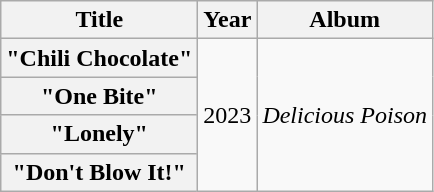<table class="wikitable plainrowheaders" style="text-align:center">
<tr>
<th scope="col">Title</th>
<th scope="col">Year</th>
<th scope="col">Album</th>
</tr>
<tr>
<th scope="row">"Chili Chocolate"</th>
<td rowspan="4">2023</td>
<td rowspan="4"><em>Delicious Poison</em></td>
</tr>
<tr>
<th scope="row">"One Bite"</th>
</tr>
<tr>
<th scope="row">"Lonely"</th>
</tr>
<tr>
<th scope="row">"Don't Blow It!"</th>
</tr>
</table>
